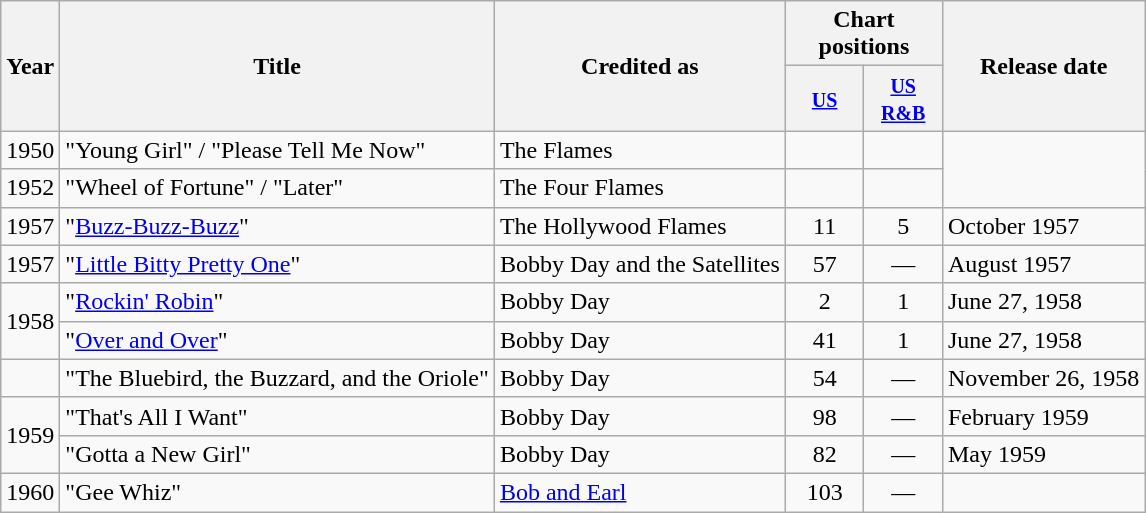<table class="wikitable">
<tr>
<th rowspan="2">Year</th>
<th rowspan="2">Title</th>
<th rowspan="2">Credited as</th>
<th colspan="2">Chart positions</th>
<th rowspan="2">Release date</th>
</tr>
<tr>
<th width="45"><small><a href='#'>US</a></small></th>
<th width="45"><small><a href='#'>US R&B</a></small></th>
</tr>
<tr>
<td>1950</td>
<td>"Young Girl" / "Please Tell Me Now"</td>
<td>The Flames</td>
<td></td>
<td></td>
</tr>
<tr>
<td>1952</td>
<td>"Wheel of Fortune" / "Later"</td>
<td>The Four Flames</td>
<td></td>
<td></td>
</tr>
<tr>
<td>1957</td>
<td>"<a href='#'>Buzz-Buzz-Buzz</a>"</td>
<td>The Hollywood Flames</td>
<td align="center">11</td>
<td align="center">5</td>
<td>October 1957</td>
</tr>
<tr>
<td>1957</td>
<td>"<a href='#'>Little Bitty Pretty One</a>"</td>
<td>Bobby Day and the Satellites</td>
<td align="center">57</td>
<td align="center">—</td>
<td>August 1957</td>
</tr>
<tr>
<td rowspan="2">1958</td>
<td>"<a href='#'>Rockin' Robin</a>"</td>
<td>Bobby Day</td>
<td align="center">2</td>
<td align="center">1</td>
<td>June 27, 1958</td>
</tr>
<tr>
<td>"<a href='#'>Over and Over</a>"</td>
<td>Bobby Day</td>
<td align="center">41</td>
<td align="center">1</td>
<td>June 27, 1958</td>
</tr>
<tr>
<td></td>
<td>"The Bluebird, the Buzzard, and the Oriole"</td>
<td>Bobby Day</td>
<td align="center">54</td>
<td align="center">—</td>
<td>November 26, 1958</td>
</tr>
<tr>
<td rowspan="2">1959</td>
<td>"That's All I Want"</td>
<td>Bobby Day</td>
<td align="center">98</td>
<td align="center">—</td>
<td>February 1959</td>
</tr>
<tr>
<td>"Gotta a New Girl"</td>
<td>Bobby Day</td>
<td align="center">82</td>
<td align="center">—</td>
<td>May 1959</td>
</tr>
<tr>
<td>1960</td>
<td>"Gee Whiz"</td>
<td><a href='#'>Bob and Earl</a></td>
<td align="center">103</td>
<td align="center">—</td>
</tr>
</table>
